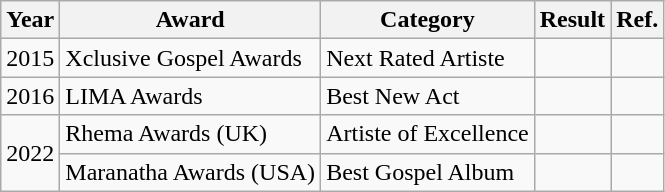<table class="wikitable">
<tr>
<th>Year</th>
<th>Award</th>
<th>Category</th>
<th>Result</th>
<th>Ref.</th>
</tr>
<tr>
<td>2015</td>
<td>Xclusive Gospel Awards</td>
<td>Next Rated Artiste</td>
<td></td>
<td></td>
</tr>
<tr>
<td>2016</td>
<td>LIMA Awards</td>
<td>Best New Act</td>
<td></td>
<td></td>
</tr>
<tr>
<td rowspan="2">2022</td>
<td>Rhema Awards (UK)</td>
<td>Artiste of Excellence</td>
<td></td>
<td></td>
</tr>
<tr>
<td>Maranatha Awards (USA)</td>
<td>Best Gospel Album</td>
<td></td>
<td></td>
</tr>
</table>
